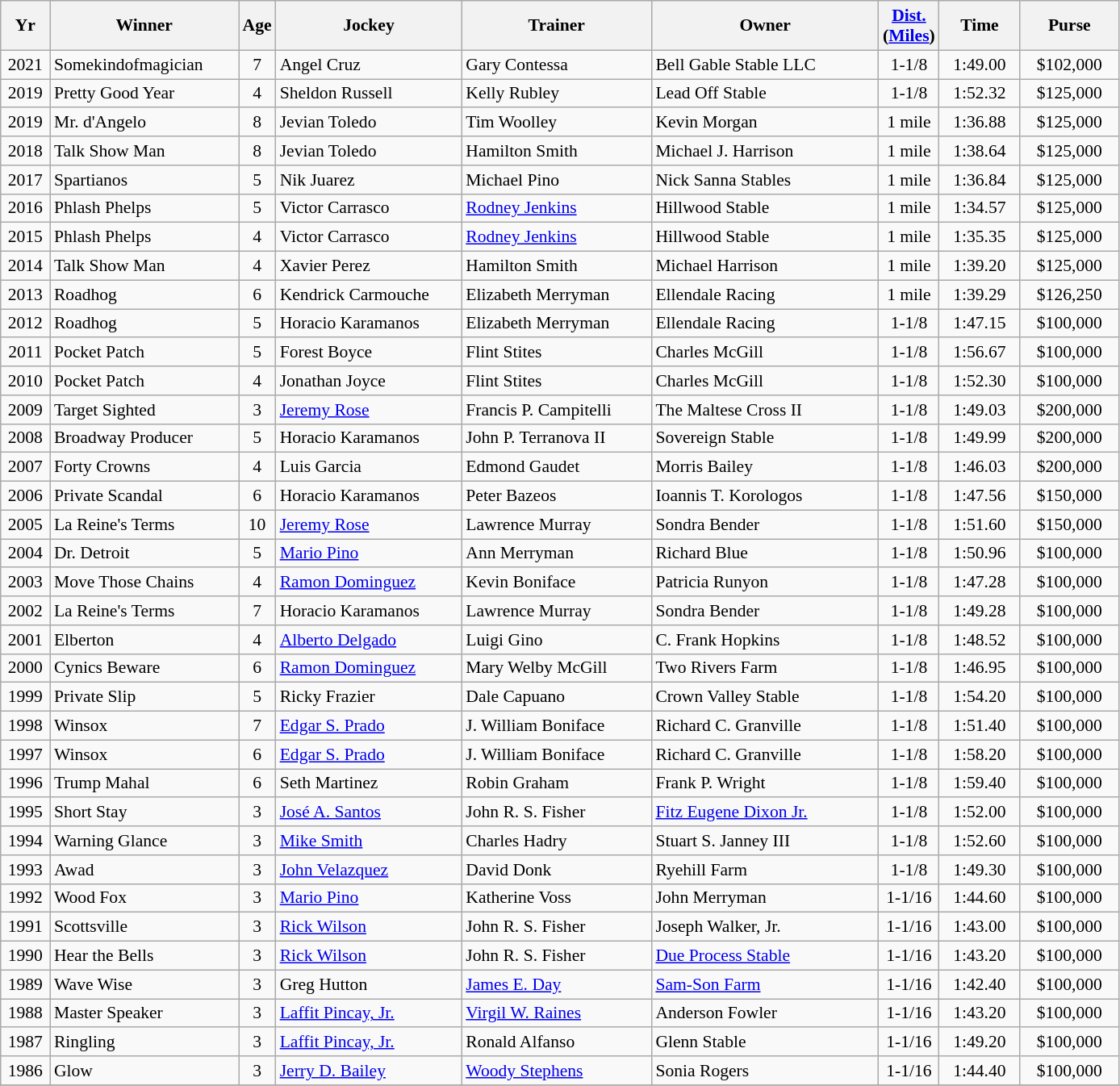<table class="wikitable sortable" style="font-size:90%">
<tr>
<th width="34px">Yr<br></th>
<th width="149px">Winner<br></th>
<th width="20px">Age<br></th>
<th width="147px">Jockey<br></th>
<th width="150px">Trainer<br></th>
<th width="181px">Owner<br></th>
<th width="35px"><a href='#'>Dist.</a><br> <span>(<a href='#'>Miles</a>)</span></th>
<th width="60px">Time<br></th>
<th width="75px">Purse</th>
</tr>
<tr>
<td align=center>2021</td>
<td>Somekindofmagician</td>
<td align=center>7</td>
<td>Angel Cruz</td>
<td>Gary Contessa</td>
<td>Bell Gable Stable LLC</td>
<td align=center>1-1/8</td>
<td align=center>1:49.00</td>
<td align=center>$102,000</td>
</tr>
<tr>
<td align=center>2019</td>
<td>Pretty Good Year</td>
<td align=center>4</td>
<td>Sheldon Russell</td>
<td>Kelly Rubley</td>
<td>Lead Off Stable</td>
<td align=center>1-1/8</td>
<td align=center>1:52.32</td>
<td align=center>$125,000</td>
</tr>
<tr>
<td align=center>2019</td>
<td>Mr. d'Angelo</td>
<td align=center>8</td>
<td>Jevian Toledo</td>
<td>Tim Woolley</td>
<td>Kevin Morgan</td>
<td align=center>1 mile</td>
<td align=center>1:36.88</td>
<td align=center>$125,000</td>
</tr>
<tr>
<td align=center>2018</td>
<td>Talk Show Man</td>
<td align=center>8</td>
<td>Jevian Toledo</td>
<td>Hamilton Smith</td>
<td>Michael J. Harrison</td>
<td align=center>1 mile</td>
<td align=center>1:38.64</td>
<td align=center>$125,000</td>
</tr>
<tr>
<td align=center>2017</td>
<td>Spartianos</td>
<td align=center>5</td>
<td>Nik Juarez</td>
<td>Michael Pino</td>
<td>Nick Sanna Stables</td>
<td align=center>1 mile</td>
<td align=center>1:36.84</td>
<td align=center>$125,000</td>
</tr>
<tr>
<td align=center>2016</td>
<td>Phlash Phelps</td>
<td align=center>5</td>
<td>Victor Carrasco</td>
<td><a href='#'>Rodney Jenkins</a></td>
<td>Hillwood Stable</td>
<td align=center>1 mile</td>
<td align=center>1:34.57</td>
<td align=center>$125,000</td>
</tr>
<tr>
<td align=center>2015</td>
<td>Phlash Phelps</td>
<td align=center>4</td>
<td>Victor Carrasco</td>
<td><a href='#'>Rodney Jenkins</a></td>
<td>Hillwood Stable</td>
<td align=center>1 mile</td>
<td align=center>1:35.35</td>
<td align=center>$125,000</td>
</tr>
<tr>
<td align=center>2014</td>
<td>Talk Show Man</td>
<td align=center>4</td>
<td>Xavier Perez</td>
<td>Hamilton Smith</td>
<td>Michael Harrison</td>
<td align=center>1 mile</td>
<td align=center>1:39.20</td>
<td align=center>$125,000</td>
</tr>
<tr>
<td align=center>2013</td>
<td>Roadhog</td>
<td align=center>6</td>
<td>Kendrick Carmouche</td>
<td>Elizabeth Merryman</td>
<td>Ellendale Racing</td>
<td align=center>1 mile</td>
<td align=center>1:39.29</td>
<td align=center>$126,250</td>
</tr>
<tr>
<td align=center>2012</td>
<td>Roadhog</td>
<td align=center>5</td>
<td>Horacio Karamanos</td>
<td>Elizabeth Merryman</td>
<td>Ellendale Racing</td>
<td align=center>1-1/8</td>
<td align=center>1:47.15</td>
<td align=center>$100,000</td>
</tr>
<tr>
<td align=center>2011</td>
<td>Pocket Patch</td>
<td align=center>5</td>
<td>Forest Boyce</td>
<td>Flint Stites</td>
<td>Charles McGill</td>
<td align=center>1-1/8</td>
<td align=center>1:56.67</td>
<td align=center>$100,000</td>
</tr>
<tr>
<td align=center>2010</td>
<td>Pocket Patch</td>
<td align=center>4</td>
<td>Jonathan Joyce</td>
<td>Flint Stites</td>
<td>Charles McGill</td>
<td align=center>1-1/8</td>
<td align=center>1:52.30</td>
<td align=center>$100,000</td>
</tr>
<tr>
<td align=center>2009</td>
<td>Target Sighted</td>
<td align=center>3</td>
<td><a href='#'>Jeremy Rose</a></td>
<td>Francis P. Campitelli</td>
<td>The Maltese Cross II</td>
<td align=center>1-1/8</td>
<td align=center>1:49.03</td>
<td align=center>$200,000</td>
</tr>
<tr>
<td align=center>2008</td>
<td>Broadway Producer</td>
<td align=center>5</td>
<td>Horacio Karamanos</td>
<td>John P. Terranova II</td>
<td>Sovereign Stable</td>
<td align=center>1-1/8</td>
<td align=center>1:49.99</td>
<td align=center>$200,000</td>
</tr>
<tr>
<td align=center>2007</td>
<td>Forty Crowns</td>
<td align=center>4</td>
<td>Luis Garcia</td>
<td>Edmond Gaudet</td>
<td>Morris Bailey</td>
<td align=center>1-1/8</td>
<td align=center>1:46.03</td>
<td align=center>$200,000</td>
</tr>
<tr>
<td align=center>2006</td>
<td>Private Scandal</td>
<td align=center>6</td>
<td>Horacio Karamanos</td>
<td>Peter Bazeos</td>
<td>Ioannis T. Korologos</td>
<td align=center>1-1/8</td>
<td align=center>1:47.56</td>
<td align=center>$150,000</td>
</tr>
<tr>
<td align=center>2005</td>
<td>La Reine's Terms</td>
<td align=center>10</td>
<td><a href='#'>Jeremy Rose</a></td>
<td>Lawrence Murray</td>
<td>Sondra Bender</td>
<td align=center>1-1/8</td>
<td align=center>1:51.60</td>
<td align=center>$150,000</td>
</tr>
<tr>
<td align=center>2004</td>
<td>Dr. Detroit</td>
<td align=center>5</td>
<td><a href='#'>Mario Pino</a></td>
<td>Ann Merryman</td>
<td>Richard Blue</td>
<td align=center>1-1/8</td>
<td align=center>1:50.96</td>
<td align=center>$100,000</td>
</tr>
<tr>
<td align=center>2003</td>
<td>Move Those Chains</td>
<td align=center>4</td>
<td><a href='#'>Ramon Dominguez</a></td>
<td>Kevin Boniface</td>
<td>Patricia Runyon</td>
<td align=center>1-1/8</td>
<td align=center>1:47.28</td>
<td align=center>$100,000</td>
</tr>
<tr>
<td align=center>2002</td>
<td>La Reine's Terms</td>
<td align=center>7</td>
<td>Horacio Karamanos</td>
<td>Lawrence Murray</td>
<td>Sondra Bender</td>
<td align=center>1-1/8</td>
<td align=center>1:49.28</td>
<td align=center>$100,000</td>
</tr>
<tr>
<td align=center>2001</td>
<td>Elberton</td>
<td align=center>4</td>
<td><a href='#'>Alberto Delgado</a></td>
<td>Luigi Gino</td>
<td>C. Frank Hopkins</td>
<td align=center>1-1/8</td>
<td align=center>1:48.52</td>
<td align=center>$100,000</td>
</tr>
<tr>
<td align=center>2000</td>
<td>Cynics Beware</td>
<td align=center>6</td>
<td><a href='#'>Ramon Dominguez</a></td>
<td>Mary Welby McGill</td>
<td>Two Rivers Farm</td>
<td align=center>1-1/8</td>
<td align=center>1:46.95</td>
<td align=center>$100,000</td>
</tr>
<tr>
<td align=center>1999</td>
<td>Private Slip</td>
<td align=center>5</td>
<td>Ricky Frazier</td>
<td>Dale Capuano</td>
<td>Crown Valley Stable</td>
<td align=center>1-1/8</td>
<td align=center>1:54.20</td>
<td align=center>$100,000</td>
</tr>
<tr>
<td align=center>1998</td>
<td>Winsox</td>
<td align=center>7</td>
<td><a href='#'>Edgar S. Prado</a></td>
<td>J. William Boniface</td>
<td>Richard C. Granville</td>
<td align=center>1-1/8</td>
<td align=center>1:51.40</td>
<td align=center>$100,000</td>
</tr>
<tr>
<td align=center>1997</td>
<td>Winsox</td>
<td align=center>6</td>
<td><a href='#'>Edgar S. Prado</a></td>
<td>J. William Boniface</td>
<td>Richard C. Granville</td>
<td align=center>1-1/8</td>
<td align=center>1:58.20</td>
<td align=center>$100,000</td>
</tr>
<tr>
<td align=center>1996</td>
<td>Trump Mahal</td>
<td align=center>6</td>
<td>Seth Martinez</td>
<td>Robin Graham</td>
<td>Frank P. Wright</td>
<td align=center>1-1/8</td>
<td align=center>1:59.40</td>
<td align=center>$100,000</td>
</tr>
<tr>
<td align=center>1995</td>
<td>Short Stay</td>
<td align=center>3</td>
<td><a href='#'>José A. Santos</a></td>
<td>John R. S. Fisher</td>
<td><a href='#'>Fitz Eugene Dixon Jr.</a></td>
<td align=center>1-1/8</td>
<td align=center>1:52.00</td>
<td align=center>$100,000</td>
</tr>
<tr>
<td align=center>1994</td>
<td>Warning Glance</td>
<td align=center>3</td>
<td><a href='#'>Mike Smith</a></td>
<td>Charles Hadry</td>
<td>Stuart S. Janney III</td>
<td align=center>1-1/8</td>
<td align=center>1:52.60</td>
<td align=center>$100,000</td>
</tr>
<tr>
<td align=center>1993</td>
<td>Awad</td>
<td align=center>3</td>
<td><a href='#'>John Velazquez</a></td>
<td>David Donk</td>
<td>Ryehill Farm</td>
<td align=center>1-1/8</td>
<td align=center>1:49.30</td>
<td align=center>$100,000</td>
</tr>
<tr>
<td align=center>1992</td>
<td>Wood Fox</td>
<td align=center>3</td>
<td><a href='#'>Mario Pino</a></td>
<td>Katherine Voss</td>
<td>John Merryman</td>
<td align=center>1-1/16</td>
<td align=center>1:44.60</td>
<td align=center>$100,000</td>
</tr>
<tr>
<td align=center>1991</td>
<td>Scottsville</td>
<td align=center>3</td>
<td><a href='#'>Rick Wilson</a></td>
<td>John R. S. Fisher</td>
<td>Joseph Walker, Jr.</td>
<td align=center>1-1/16</td>
<td align=center>1:43.00</td>
<td align=center>$100,000</td>
</tr>
<tr>
<td align=center>1990</td>
<td>Hear the Bells</td>
<td align=center>3</td>
<td><a href='#'>Rick Wilson</a></td>
<td>John R. S. Fisher</td>
<td><a href='#'>Due Process Stable</a></td>
<td align=center>1-1/16</td>
<td align=center>1:43.20</td>
<td align=center>$100,000</td>
</tr>
<tr>
<td align=center>1989</td>
<td>Wave Wise</td>
<td align=center>3</td>
<td>Greg Hutton</td>
<td><a href='#'>James E. Day</a></td>
<td><a href='#'>Sam-Son Farm</a></td>
<td align=center>1-1/16</td>
<td align=center>1:42.40</td>
<td align=center>$100,000</td>
</tr>
<tr>
<td align=center>1988</td>
<td>Master Speaker</td>
<td align=center>3</td>
<td><a href='#'>Laffit Pincay, Jr.</a></td>
<td><a href='#'>Virgil W. Raines</a></td>
<td>Anderson Fowler</td>
<td align=center>1-1/16</td>
<td align=center>1:43.20</td>
<td align=center>$100,000</td>
</tr>
<tr>
<td align=center>1987</td>
<td>Ringling</td>
<td align=center>3</td>
<td><a href='#'>Laffit Pincay, Jr.</a></td>
<td>Ronald Alfanso</td>
<td>Glenn Stable</td>
<td align=center>1-1/16</td>
<td align=center>1:49.20</td>
<td align=center>$100,000</td>
</tr>
<tr>
<td align=center>1986</td>
<td>Glow</td>
<td align=center>3</td>
<td><a href='#'>Jerry D. Bailey</a></td>
<td><a href='#'>Woody Stephens</a></td>
<td>Sonia Rogers</td>
<td align=center>1-1/16</td>
<td align=center>1:44.40</td>
<td align=center>$100,000</td>
</tr>
<tr>
</tr>
</table>
